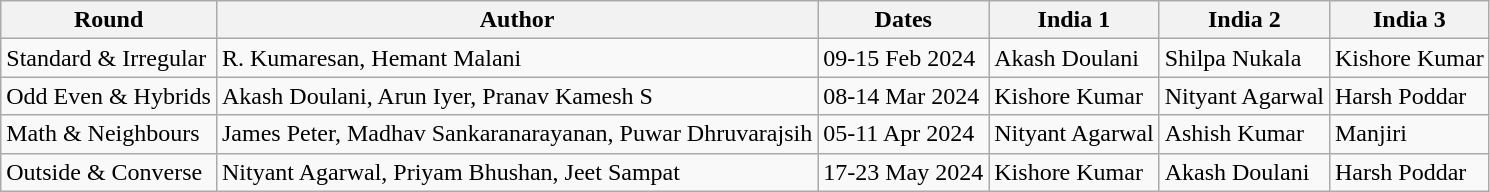<table class="wikitable">
<tr>
<th>Round</th>
<th>Author</th>
<th>Dates</th>
<th>India 1</th>
<th>India 2</th>
<th>India 3</th>
</tr>
<tr>
<td>Standard & Irregular</td>
<td>R. Kumaresan, Hemant Malani</td>
<td>09-15 Feb 2024</td>
<td>Akash Doulani</td>
<td>Shilpa Nukala</td>
<td>Kishore Kumar</td>
</tr>
<tr>
<td>Odd Even & Hybrids</td>
<td>Akash Doulani, Arun Iyer, Pranav Kamesh S</td>
<td>08-14 Mar 2024</td>
<td>Kishore Kumar</td>
<td>Nityant Agarwal</td>
<td>Harsh Poddar</td>
</tr>
<tr>
<td>Math & Neighbours</td>
<td>James Peter, Madhav Sankaranarayanan, Puwar Dhruvarajsih</td>
<td>05-11 Apr 2024</td>
<td>Nityant Agarwal</td>
<td>Ashish Kumar</td>
<td>Manjiri</td>
</tr>
<tr>
<td>Outside & Converse</td>
<td>Nityant Agarwal, Priyam Bhushan, Jeet Sampat</td>
<td>17-23 May 2024</td>
<td>Kishore Kumar</td>
<td>Akash Doulani</td>
<td>Harsh Poddar</td>
</tr>
</table>
